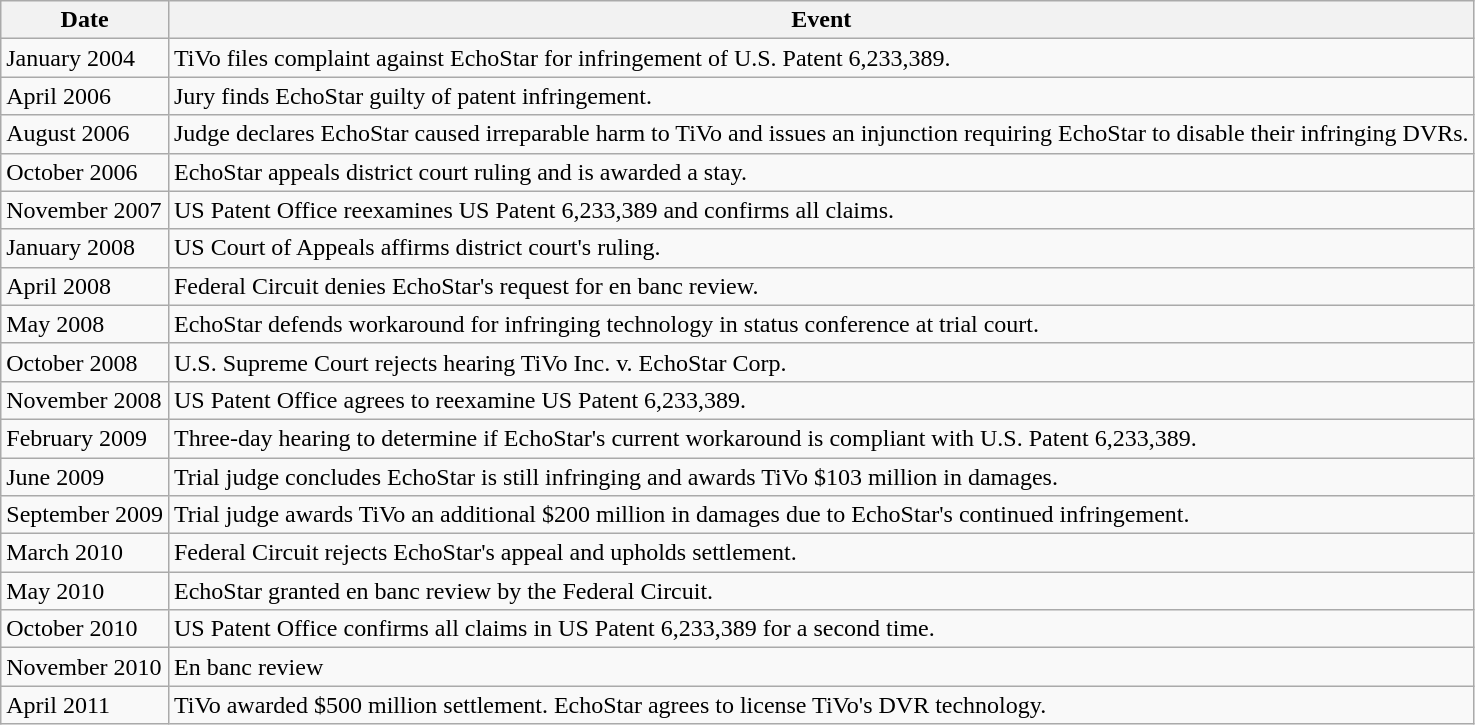<table class="wikitable">
<tr>
<th>Date</th>
<th>Event</th>
</tr>
<tr>
<td>January 2004</td>
<td>TiVo files complaint against EchoStar for infringement of U.S. Patent 6,233,389.</td>
</tr>
<tr>
<td>April 2006</td>
<td>Jury finds EchoStar guilty of patent infringement.</td>
</tr>
<tr>
<td>August 2006</td>
<td>Judge declares EchoStar caused irreparable harm to TiVo and issues an injunction requiring EchoStar to disable their infringing DVRs.</td>
</tr>
<tr>
<td>October 2006</td>
<td>EchoStar appeals district court ruling and is awarded a stay.</td>
</tr>
<tr>
<td>November 2007</td>
<td>US Patent Office reexamines US Patent 6,233,389 and confirms all claims.</td>
</tr>
<tr>
<td>January 2008</td>
<td>US Court of Appeals affirms district court's ruling.</td>
</tr>
<tr>
<td>April 2008</td>
<td>Federal Circuit denies EchoStar's request for en banc review.</td>
</tr>
<tr>
<td>May 2008</td>
<td>EchoStar defends workaround for infringing technology in status conference at trial court.</td>
</tr>
<tr>
<td>October 2008</td>
<td>U.S. Supreme Court rejects hearing TiVo Inc. v. EchoStar Corp.</td>
</tr>
<tr>
<td>November 2008</td>
<td>US Patent Office agrees to reexamine US Patent 6,233,389.</td>
</tr>
<tr>
<td>February 2009</td>
<td>Three-day hearing to determine if EchoStar's current workaround is compliant with U.S. Patent 6,233,389.</td>
</tr>
<tr>
<td>June 2009</td>
<td>Trial judge concludes EchoStar is still infringing and awards TiVo $103 million in damages.</td>
</tr>
<tr>
<td>September 2009</td>
<td>Trial judge awards TiVo an additional $200 million in damages due to EchoStar's continued infringement.</td>
</tr>
<tr>
<td>March 2010</td>
<td>Federal Circuit rejects EchoStar's appeal and upholds settlement.</td>
</tr>
<tr>
<td>May 2010</td>
<td>EchoStar granted en banc review by the Federal Circuit.</td>
</tr>
<tr>
<td>October 2010</td>
<td>US Patent Office confirms all claims in US Patent 6,233,389 for a second time.</td>
</tr>
<tr>
<td>November 2010</td>
<td>En banc review</td>
</tr>
<tr>
<td>April 2011</td>
<td>TiVo awarded $500 million settlement. EchoStar agrees to license TiVo's DVR technology.</td>
</tr>
</table>
